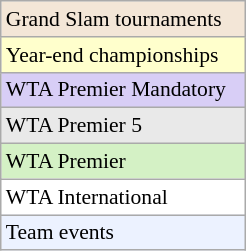<table class="wikitable"  style="font-size:90%; width:13%;">
<tr style="background:#f3e6d7;">
<td>Grand Slam tournaments</td>
</tr>
<tr bgcolor=#ffffcc>
<td>Year-end championships</td>
</tr>
<tr style="background:#d8cef6;">
<td>WTA Premier Mandatory</td>
</tr>
<tr style="background:#e9e9e9;">
<td>WTA Premier 5</td>
</tr>
<tr style="background:#d4f1c5;">
<td>WTA Premier</td>
</tr>
<tr bgcolor=#ffffff>
<td>WTA International</td>
</tr>
<tr bgcolor=#ECF2FF>
<td>Team events</td>
</tr>
</table>
